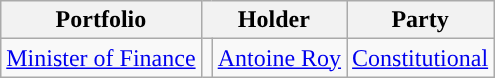<table class="wikitable">
<tr>
<th>Portfolio</th>
<th colspan=2>Holder</th>
<th>Party</th>
</tr>
<tr>
<td><a href='#'>Minister of Finance</a></td>
<td style="background:"></td>
<td><a href='#'>Antoine Roy</a></td>
<td><a href='#'>Constitutional</a></td>
</tr>
</table>
